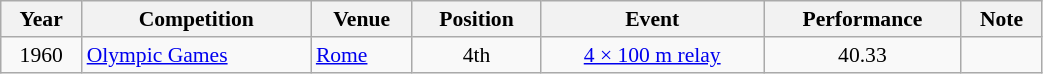<table class="wikitable" width=55% style="font-size:90%; text-align:center;">
<tr>
<th>Year</th>
<th>Competition</th>
<th>Venue</th>
<th>Position</th>
<th>Event</th>
<th>Performance</th>
<th>Note</th>
</tr>
<tr>
<td rowspan=1>1960</td>
<td rowspan=1 align=left><a href='#'>Olympic Games</a></td>
<td rowspan=1 align=left> <a href='#'>Rome</a></td>
<td>4th</td>
<td><a href='#'>4 × 100 m relay</a></td>
<td>40.33</td>
<td></td>
</tr>
</table>
